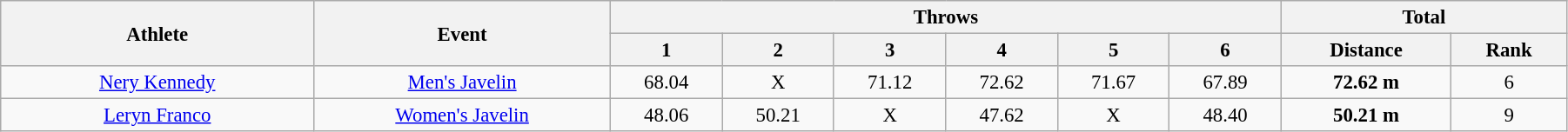<table class="wikitable" style="font-size:95%; text-align:center;" width="95%">
<tr>
<th rowspan="2">Athlete</th>
<th rowspan="2">Event</th>
<th colspan="6">Throws</th>
<th colspan="2">Total</th>
</tr>
<tr>
<th>1</th>
<th>2</th>
<th>3</th>
<th>4</th>
<th>5</th>
<th>6</th>
<th>Distance</th>
<th>Rank</th>
</tr>
<tr>
<td width=20%><a href='#'>Nery Kennedy</a></td>
<td><a href='#'>Men's Javelin</a></td>
<td>68.04</td>
<td>X</td>
<td>71.12</td>
<td>72.62</td>
<td>71.67</td>
<td>67.89</td>
<td><strong>72.62 m</strong></td>
<td>6</td>
</tr>
<tr>
<td width=20%><a href='#'>Leryn Franco</a></td>
<td><a href='#'>Women's Javelin</a></td>
<td>48.06</td>
<td>50.21</td>
<td>X</td>
<td>47.62</td>
<td>X</td>
<td>48.40</td>
<td><strong>50.21 m</strong></td>
<td>9</td>
</tr>
</table>
